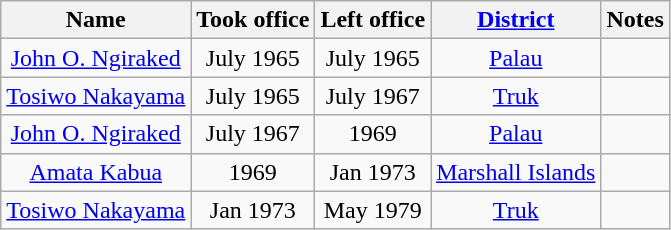<table class=wikitable style=text-align:center>
<tr>
<th>Name</th>
<th>Took office</th>
<th>Left office</th>
<th><a href='#'>District</a></th>
<th>Notes</th>
</tr>
<tr>
<td><a href='#'>John O. Ngiraked</a></td>
<td>July 1965</td>
<td>July 1965</td>
<td><a href='#'>Palau</a></td>
<td></td>
</tr>
<tr>
<td><a href='#'>Tosiwo Nakayama</a></td>
<td>July 1965</td>
<td>July 1967</td>
<td><a href='#'>Truk</a></td>
<td></td>
</tr>
<tr>
<td><a href='#'>John O. Ngiraked</a></td>
<td>July 1967</td>
<td>1969</td>
<td><a href='#'>Palau</a></td>
<td></td>
</tr>
<tr>
<td><a href='#'>Amata Kabua</a></td>
<td>1969</td>
<td>Jan 1973</td>
<td><a href='#'>Marshall Islands</a></td>
<td></td>
</tr>
<tr>
<td><a href='#'>Tosiwo Nakayama</a></td>
<td>Jan 1973</td>
<td>May 1979</td>
<td><a href='#'>Truk</a></td>
<td></td>
</tr>
</table>
